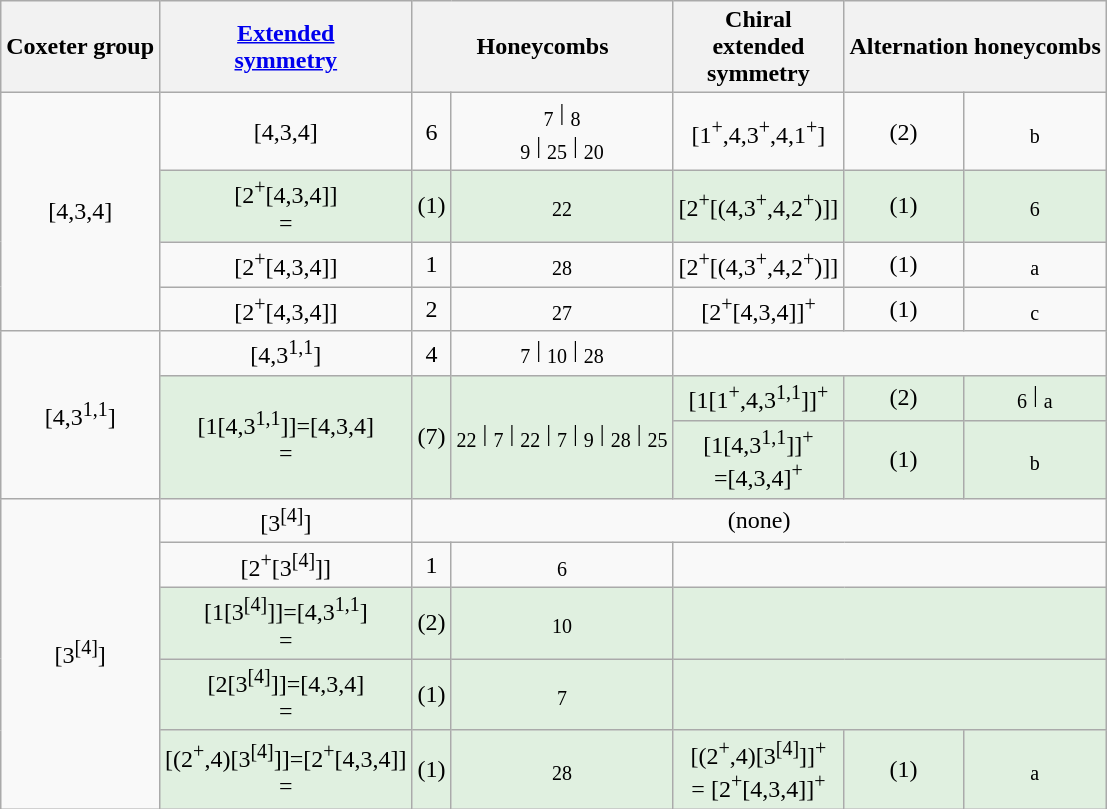<table class=wikitable style="text-align:center;">
<tr>
<th>Coxeter group</th>
<th><a href='#'>Extended<br>symmetry</a></th>
<th colspan=2>Honeycombs</th>
<th>Chiral<br>extended<br>symmetry</th>
<th colspan=2>Alternation honeycombs</th>
</tr>
<tr>
<td rowspan=4>[4,3,4]<br></td>
<td>[4,3,4]<br></td>
<td>6</td>
<td><sub>7</sub> | <sub>8</sub><br><sub>9</sub> | <sub>25</sub> | <sub>20</sub></td>
<td>[1<sup>+</sup>,4,3<sup>+</sup>,4,1<sup>+</sup>]</td>
<td>(2)</td>
<td><sub>b</sub></td>
</tr>
<tr BGCOLOR="#e0f0e0">
<td>[2<sup>+</sup>[4,3,4]]<br> = </td>
<td>(1)</td>
<td> <sub>22</sub></td>
<td>[2<sup>+</sup>[(4,3<sup>+</sup>,4,2<sup>+</sup>)]]</td>
<td>(1)</td>
<td><sub>6</sub></td>
</tr>
<tr>
<td>[2<sup>+</sup>[4,3,4]]<br></td>
<td>1</td>
<td><sub>28</sub></td>
<td>[2<sup>+</sup>[(4,3<sup>+</sup>,4,2<sup>+</sup>)]]</td>
<td>(1)</td>
<td><sub>a</sub></td>
</tr>
<tr>
<td>[2<sup>+</sup>[4,3,4]]<br></td>
<td>2</td>
<td><sub>27</sub></td>
<td>[2<sup>+</sup>[4,3,4]]<sup>+</sup></td>
<td>(1)</td>
<td><sub>c</sub></td>
</tr>
<tr>
<td rowspan=3>[4,3<sup>1,1</sup>]<br></td>
<td>[4,3<sup>1,1</sup>]<br></td>
<td>4</td>
<td><sub>7</sub> | <sub>10</sub> | <sub>28</sub></td>
<td colspan=3></td>
</tr>
<tr BGCOLOR="#e0f0e0" align=center>
<td rowspan=2>[1[4,3<sup>1,1</sup>]]=[4,3,4]<br> = </td>
<td rowspan=2>(7)</td>
<td rowspan=2><sub>22</sub> | <sub>7</sub> | <sub>22</sub> | <sub>7</sub> | <sub>9</sub> | <sub>28</sub> | <sub>25</sub></td>
<td>[1[1<sup>+</sup>,4,3<sup>1,1</sup>]]<sup>+</sup></td>
<td>(2)</td>
<td><sub>6</sub> | <sub>a</sub></td>
</tr>
<tr BGCOLOR="#e0f0e0" align=center>
<td>[1[4,3<sup>1,1</sup>]]<sup>+</sup><br>=[4,3,4]<sup>+</sup></td>
<td>(1)</td>
<td><sub>b</sub></td>
</tr>
<tr>
<td rowspan=5>[3<sup>[4]</sup>]<br></td>
<td>[3<sup>[4]</sup>]</td>
<td colspan=5>(none)</td>
</tr>
<tr>
<td>[2<sup>+</sup>[3<sup>[4]</sup>]]<br></td>
<td>1</td>
<td><sub>6</sub></td>
<td colspan=3></td>
</tr>
<tr BGCOLOR="#e0f0e0" align=center>
<td>[1[3<sup>[4]</sup>]]=[4,3<sup>1,1</sup>]<br> = </td>
<td>(2)</td>
<td><sub>10</sub></td>
<td colspan=3></td>
</tr>
<tr BGCOLOR="#e0f0e0">
<td>[2[3<sup>[4]</sup>]]=[4,3,4]<br> = </td>
<td>(1)</td>
<td><sub>7</sub></td>
<td colspan=3></td>
</tr>
<tr BGCOLOR="#e0f0e0" align=center>
<td>[(2<sup>+</sup>,4)[3<sup>[4]</sup>]]=[2<sup>+</sup>[4,3,4]]<br> = </td>
<td>(1)</td>
<td><sub>28</sub></td>
<td>[(2<sup>+</sup>,4)[3<sup>[4]</sup>]]<sup>+</sup><br>= [2<sup>+</sup>[4,3,4]]<sup>+</sup></td>
<td>(1)</td>
<td><sub>a</sub></td>
</tr>
</table>
